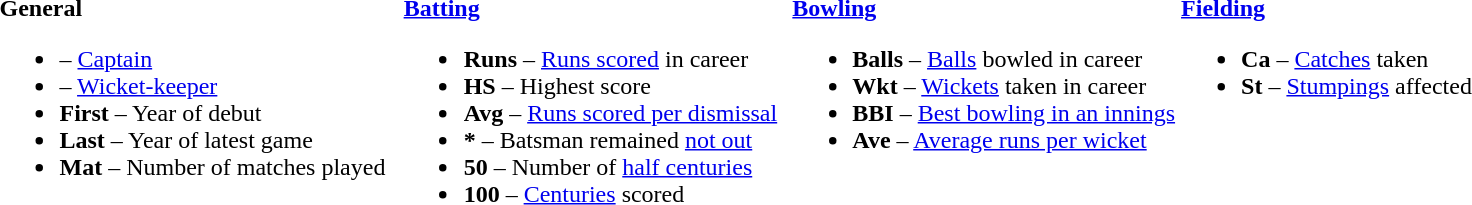<table>
<tr>
<td valign="top" style="width:26%"><br><strong>General</strong><ul><li> – <a href='#'>Captain</a></li><li> – <a href='#'>Wicket-keeper</a></li><li><strong>First</strong> – Year of debut</li><li><strong>Last</strong> – Year of latest game</li><li><strong>Mat</strong> – Number of matches played</li></ul></td>
<td valign="top" style="width:25%"><br><strong><a href='#'>Batting</a></strong><ul><li><strong>Runs</strong> – <a href='#'>Runs scored</a> in career</li><li><strong>HS</strong> – Highest score</li><li><strong>Avg</strong> – <a href='#'>Runs scored per dismissal</a></li><li><strong>*</strong> – Batsman remained <a href='#'>not out</a></li><li><strong>50</strong> – Number of <a href='#'>half centuries</a></li><li><strong>100</strong> – <a href='#'>Centuries</a> scored</li></ul></td>
<td valign="top" style="width:25%"><br><strong><a href='#'>Bowling</a></strong><ul><li><strong>Balls</strong> – <a href='#'>Balls</a> bowled in career</li><li><strong>Wkt</strong> – <a href='#'>Wickets</a> taken in career</li><li><strong>BBI</strong> – <a href='#'>Best bowling in an innings</a></li><li><strong>Ave</strong> – <a href='#'>Average runs per wicket</a></li></ul></td>
<td valign="top" style="width:24%"><br><strong><a href='#'>Fielding</a></strong><ul><li><strong>Ca</strong> – <a href='#'>Catches</a> taken</li><li><strong>St</strong> – <a href='#'>Stumpings</a> affected</li></ul></td>
</tr>
</table>
